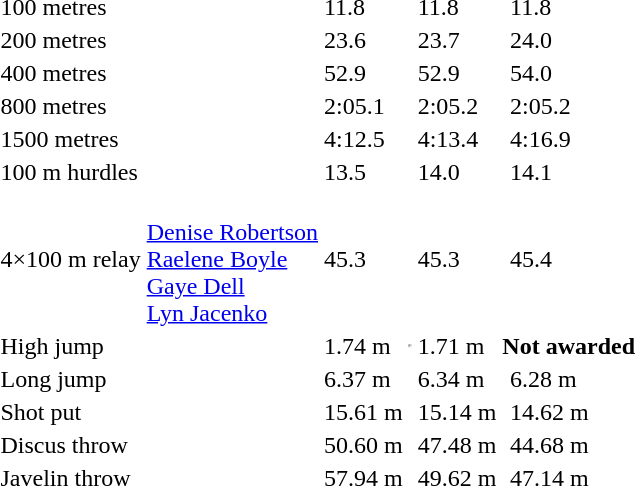<table>
<tr>
<td>100 metres</td>
<td></td>
<td>11.8</td>
<td></td>
<td>11.8</td>
<td></td>
<td>11.8</td>
</tr>
<tr>
<td>200 metres</td>
<td></td>
<td>23.6</td>
<td></td>
<td>23.7</td>
<td></td>
<td>24.0</td>
</tr>
<tr>
<td>400 metres</td>
<td></td>
<td>52.9</td>
<td></td>
<td>52.9</td>
<td></td>
<td>54.0</td>
</tr>
<tr>
<td>800 metres</td>
<td></td>
<td>2:05.1</td>
<td></td>
<td>2:05.2</td>
<td></td>
<td>2:05.2</td>
</tr>
<tr>
<td>1500 metres</td>
<td></td>
<td>4:12.5</td>
<td></td>
<td>4:13.4</td>
<td></td>
<td>4:16.9</td>
</tr>
<tr>
<td>100 m hurdles</td>
<td></td>
<td>13.5</td>
<td></td>
<td>14.0</td>
<td></td>
<td>14.1</td>
</tr>
<tr>
<td>4×100 m relay</td>
<td><br><a href='#'>Denise Robertson</a><br><a href='#'>Raelene Boyle</a><br><a href='#'>Gaye Dell</a><br><a href='#'>Lyn Jacenko</a></td>
<td>45.3</td>
<td></td>
<td>45.3</td>
<td></td>
<td>45.4</td>
</tr>
<tr>
<td>High jump</td>
<td></td>
<td>1.74 m</td>
<td><hr></td>
<td>1.71 m</td>
<th colspan=2>Not awarded</th>
</tr>
<tr>
<td>Long jump</td>
<td></td>
<td>6.37 m</td>
<td></td>
<td>6.34 m</td>
<td></td>
<td>6.28 m</td>
</tr>
<tr>
<td>Shot put</td>
<td></td>
<td>15.61 m</td>
<td></td>
<td>15.14 m</td>
<td></td>
<td>14.62 m</td>
</tr>
<tr>
<td>Discus throw</td>
<td></td>
<td>50.60 m</td>
<td></td>
<td>47.48 m</td>
<td></td>
<td>44.68 m</td>
</tr>
<tr>
<td>Javelin throw</td>
<td></td>
<td>57.94 m</td>
<td></td>
<td>49.62 m</td>
<td></td>
<td>47.14 m</td>
</tr>
</table>
